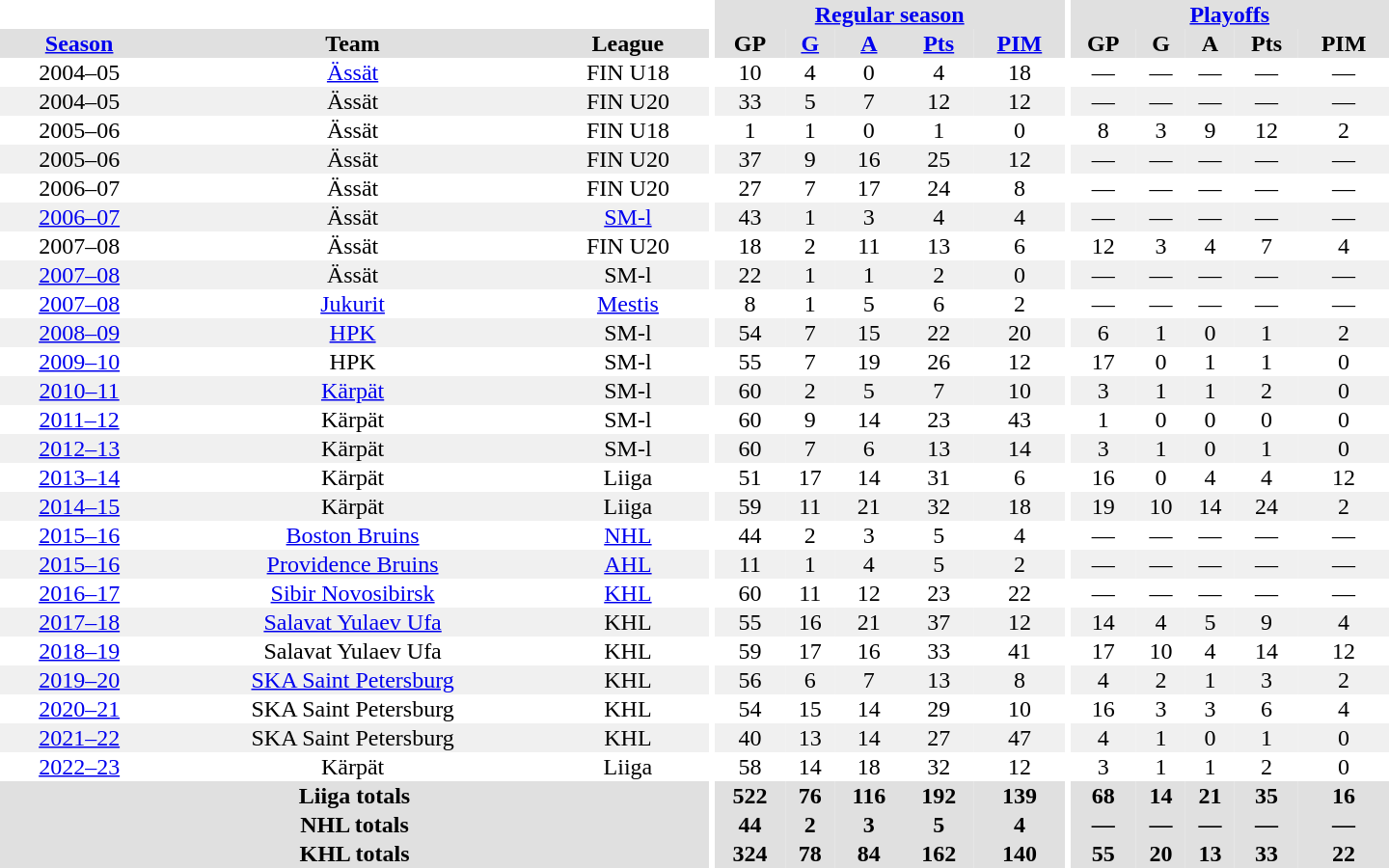<table border="0" cellpadding="1" cellspacing="0" style="text-align:center; width:60em">
<tr bgcolor="#e0e0e0">
<th colspan="3" bgcolor="#ffffff"></th>
<th rowspan="99" bgcolor="#ffffff"></th>
<th colspan="5"><a href='#'>Regular season</a></th>
<th rowspan="99" bgcolor="#ffffff"></th>
<th colspan="5"><a href='#'>Playoffs</a></th>
</tr>
<tr bgcolor="#e0e0e0">
<th><a href='#'>Season</a></th>
<th>Team</th>
<th>League</th>
<th>GP</th>
<th><a href='#'>G</a></th>
<th><a href='#'>A</a></th>
<th><a href='#'>Pts</a></th>
<th><a href='#'>PIM</a></th>
<th>GP</th>
<th>G</th>
<th>A</th>
<th>Pts</th>
<th>PIM</th>
</tr>
<tr>
<td>2004–05</td>
<td><a href='#'>Ässät</a></td>
<td>FIN U18</td>
<td>10</td>
<td>4</td>
<td>0</td>
<td>4</td>
<td>18</td>
<td>—</td>
<td>—</td>
<td>—</td>
<td>—</td>
<td>—</td>
</tr>
<tr bgcolor="#f0f0f0">
<td>2004–05</td>
<td>Ässät</td>
<td>FIN U20</td>
<td>33</td>
<td>5</td>
<td>7</td>
<td>12</td>
<td>12</td>
<td>—</td>
<td>—</td>
<td>—</td>
<td>—</td>
<td>—</td>
</tr>
<tr>
<td>2005–06</td>
<td>Ässät</td>
<td>FIN U18</td>
<td>1</td>
<td>1</td>
<td>0</td>
<td>1</td>
<td>0</td>
<td>8</td>
<td>3</td>
<td>9</td>
<td>12</td>
<td>2</td>
</tr>
<tr bgcolor="#f0f0f0">
<td>2005–06</td>
<td>Ässät</td>
<td>FIN U20</td>
<td>37</td>
<td>9</td>
<td>16</td>
<td>25</td>
<td>12</td>
<td>—</td>
<td>—</td>
<td>—</td>
<td>—</td>
<td>—</td>
</tr>
<tr>
<td>2006–07</td>
<td>Ässät</td>
<td>FIN U20</td>
<td>27</td>
<td>7</td>
<td>17</td>
<td>24</td>
<td>8</td>
<td>—</td>
<td>—</td>
<td>—</td>
<td>—</td>
<td>—</td>
</tr>
<tr bgcolor="#f0f0f0">
<td><a href='#'>2006–07</a></td>
<td>Ässät</td>
<td><a href='#'>SM-l</a></td>
<td>43</td>
<td>1</td>
<td>3</td>
<td>4</td>
<td>4</td>
<td>—</td>
<td>—</td>
<td>—</td>
<td>—</td>
<td>—</td>
</tr>
<tr>
<td>2007–08</td>
<td>Ässät</td>
<td>FIN U20</td>
<td>18</td>
<td>2</td>
<td>11</td>
<td>13</td>
<td>6</td>
<td>12</td>
<td>3</td>
<td>4</td>
<td>7</td>
<td>4</td>
</tr>
<tr bgcolor="#f0f0f0">
<td><a href='#'>2007–08</a></td>
<td>Ässät</td>
<td>SM-l</td>
<td>22</td>
<td>1</td>
<td>1</td>
<td>2</td>
<td>0</td>
<td>—</td>
<td>—</td>
<td>—</td>
<td>—</td>
<td>—</td>
</tr>
<tr>
</tr>
<tr>
<td><a href='#'>2007–08</a></td>
<td><a href='#'>Jukurit</a></td>
<td><a href='#'>Mestis</a></td>
<td>8</td>
<td>1</td>
<td>5</td>
<td>6</td>
<td>2</td>
<td>—</td>
<td>—</td>
<td>—</td>
<td>—</td>
<td>—</td>
</tr>
<tr bgcolor="#f0f0f0">
<td><a href='#'>2008–09</a></td>
<td><a href='#'>HPK</a></td>
<td>SM-l</td>
<td>54</td>
<td>7</td>
<td>15</td>
<td>22</td>
<td>20</td>
<td>6</td>
<td>1</td>
<td>0</td>
<td>1</td>
<td>2</td>
</tr>
<tr>
<td><a href='#'>2009–10</a></td>
<td>HPK</td>
<td>SM-l</td>
<td>55</td>
<td>7</td>
<td>19</td>
<td>26</td>
<td>12</td>
<td>17</td>
<td>0</td>
<td>1</td>
<td>1</td>
<td>0</td>
</tr>
<tr bgcolor="#f0f0f0">
<td><a href='#'>2010–11</a></td>
<td><a href='#'>Kärpät</a></td>
<td>SM-l</td>
<td>60</td>
<td>2</td>
<td>5</td>
<td>7</td>
<td>10</td>
<td>3</td>
<td>1</td>
<td>1</td>
<td>2</td>
<td>0</td>
</tr>
<tr>
<td><a href='#'>2011–12</a></td>
<td>Kärpät</td>
<td>SM-l</td>
<td>60</td>
<td>9</td>
<td>14</td>
<td>23</td>
<td>43</td>
<td>1</td>
<td>0</td>
<td>0</td>
<td>0</td>
<td>0</td>
</tr>
<tr bgcolor="#f0f0f0">
<td><a href='#'>2012–13</a></td>
<td>Kärpät</td>
<td>SM-l</td>
<td>60</td>
<td>7</td>
<td>6</td>
<td>13</td>
<td>14</td>
<td>3</td>
<td>1</td>
<td>0</td>
<td>1</td>
<td>0</td>
</tr>
<tr>
<td><a href='#'>2013–14</a></td>
<td>Kärpät</td>
<td>Liiga</td>
<td>51</td>
<td>17</td>
<td>14</td>
<td>31</td>
<td>6</td>
<td>16</td>
<td>0</td>
<td>4</td>
<td>4</td>
<td>12</td>
</tr>
<tr bgcolor="#f0f0f0">
<td><a href='#'>2014–15</a></td>
<td>Kärpät</td>
<td>Liiga</td>
<td>59</td>
<td>11</td>
<td>21</td>
<td>32</td>
<td>18</td>
<td>19</td>
<td>10</td>
<td>14</td>
<td>24</td>
<td>2</td>
</tr>
<tr>
<td><a href='#'>2015–16</a></td>
<td><a href='#'>Boston Bruins</a></td>
<td><a href='#'>NHL</a></td>
<td>44</td>
<td>2</td>
<td>3</td>
<td>5</td>
<td>4</td>
<td>—</td>
<td>—</td>
<td>—</td>
<td>—</td>
<td>—</td>
</tr>
<tr bgcolor="#f0f0f0">
<td><a href='#'>2015–16</a></td>
<td><a href='#'>Providence Bruins</a></td>
<td><a href='#'>AHL</a></td>
<td>11</td>
<td>1</td>
<td>4</td>
<td>5</td>
<td>2</td>
<td>—</td>
<td>—</td>
<td>—</td>
<td>—</td>
<td>—</td>
</tr>
<tr>
<td><a href='#'>2016–17</a></td>
<td><a href='#'>Sibir Novosibirsk</a></td>
<td><a href='#'>KHL</a></td>
<td>60</td>
<td>11</td>
<td>12</td>
<td>23</td>
<td>22</td>
<td>—</td>
<td>—</td>
<td>—</td>
<td>—</td>
<td>—</td>
</tr>
<tr bgcolor="#f0f0f0">
<td><a href='#'>2017–18</a></td>
<td><a href='#'>Salavat Yulaev Ufa</a></td>
<td>KHL</td>
<td>55</td>
<td>16</td>
<td>21</td>
<td>37</td>
<td>12</td>
<td>14</td>
<td>4</td>
<td>5</td>
<td>9</td>
<td>4</td>
</tr>
<tr>
<td><a href='#'>2018–19</a></td>
<td>Salavat Yulaev Ufa</td>
<td>KHL</td>
<td>59</td>
<td>17</td>
<td>16</td>
<td>33</td>
<td>41</td>
<td>17</td>
<td>10</td>
<td>4</td>
<td>14</td>
<td>12</td>
</tr>
<tr bgcolor="#f0f0f0">
<td><a href='#'>2019–20</a></td>
<td><a href='#'>SKA Saint Petersburg</a></td>
<td>KHL</td>
<td>56</td>
<td>6</td>
<td>7</td>
<td>13</td>
<td>8</td>
<td>4</td>
<td>2</td>
<td>1</td>
<td>3</td>
<td>2</td>
</tr>
<tr>
<td><a href='#'>2020–21</a></td>
<td>SKA Saint Petersburg</td>
<td>KHL</td>
<td>54</td>
<td>15</td>
<td>14</td>
<td>29</td>
<td>10</td>
<td>16</td>
<td>3</td>
<td>3</td>
<td>6</td>
<td>4</td>
</tr>
<tr bgcolor="#f0f0f0">
<td><a href='#'>2021–22</a></td>
<td>SKA Saint Petersburg</td>
<td>KHL</td>
<td>40</td>
<td>13</td>
<td>14</td>
<td>27</td>
<td>47</td>
<td>4</td>
<td>1</td>
<td>0</td>
<td>1</td>
<td>0</td>
</tr>
<tr>
<td><a href='#'>2022–23</a></td>
<td>Kärpät</td>
<td>Liiga</td>
<td>58</td>
<td>14</td>
<td>18</td>
<td>32</td>
<td>12</td>
<td>3</td>
<td>1</td>
<td>1</td>
<td>2</td>
<td>0</td>
</tr>
<tr bgcolor="#e0e0e0">
<th colspan="3">Liiga totals</th>
<th>522</th>
<th>76</th>
<th>116</th>
<th>192</th>
<th>139</th>
<th>68</th>
<th>14</th>
<th>21</th>
<th>35</th>
<th>16</th>
</tr>
<tr bgcolor="#e0e0e0">
<th colspan="3">NHL totals</th>
<th>44</th>
<th>2</th>
<th>3</th>
<th>5</th>
<th>4</th>
<th>—</th>
<th>—</th>
<th>—</th>
<th>—</th>
<th>—</th>
</tr>
<tr bgcolor="#e0e0e0">
<th colspan="3">KHL totals</th>
<th>324</th>
<th>78</th>
<th>84</th>
<th>162</th>
<th>140</th>
<th>55</th>
<th>20</th>
<th>13</th>
<th>33</th>
<th>22</th>
</tr>
</table>
